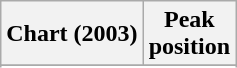<table class="wikitable sortable plainrowheaders" style="text-align:center">
<tr>
<th scope="col">Chart (2003)</th>
<th scope="col">Peak<br> position</th>
</tr>
<tr>
</tr>
<tr>
</tr>
</table>
